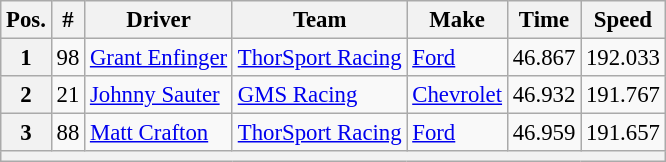<table class="wikitable" style="font-size:95%">
<tr>
<th>Pos.</th>
<th>#</th>
<th>Driver</th>
<th>Team</th>
<th>Make</th>
<th>Time</th>
<th>Speed</th>
</tr>
<tr>
<th>1</th>
<td>98</td>
<td><a href='#'>Grant Enfinger</a></td>
<td><a href='#'>ThorSport Racing</a></td>
<td><a href='#'>Ford</a></td>
<td>46.867</td>
<td>192.033</td>
</tr>
<tr>
<th>2</th>
<td>21</td>
<td><a href='#'>Johnny Sauter</a></td>
<td><a href='#'>GMS Racing</a></td>
<td><a href='#'>Chevrolet</a></td>
<td>46.932</td>
<td>191.767</td>
</tr>
<tr>
<th>3</th>
<td>88</td>
<td><a href='#'>Matt Crafton</a></td>
<td><a href='#'>ThorSport Racing</a></td>
<td><a href='#'>Ford</a></td>
<td>46.959</td>
<td>191.657</td>
</tr>
<tr>
<th colspan="7"></th>
</tr>
</table>
